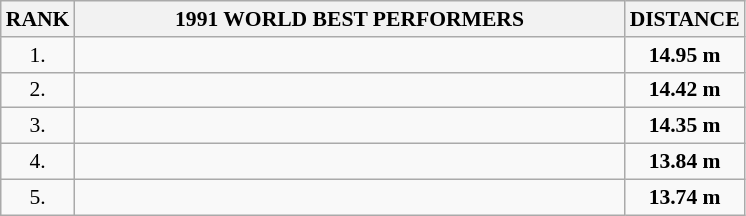<table class="wikitable" style="border-collapse: collapse; font-size: 90%;">
<tr>
<th>RANK</th>
<th align="center" style="width: 25em">1991 WORLD BEST PERFORMERS</th>
<th align="center" style="width: 5em">DISTANCE</th>
</tr>
<tr>
<td align="center">1.</td>
<td></td>
<td align="center"><strong>14.95 m</strong></td>
</tr>
<tr>
<td align="center">2.</td>
<td></td>
<td align="center"><strong>14.42 m</strong></td>
</tr>
<tr>
<td align="center">3.</td>
<td></td>
<td align="center"><strong>14.35 m</strong></td>
</tr>
<tr>
<td align="center">4.</td>
<td></td>
<td align="center"><strong>13.84 m</strong></td>
</tr>
<tr>
<td align="center">5.</td>
<td></td>
<td align="center"><strong>13.74 m</strong></td>
</tr>
</table>
